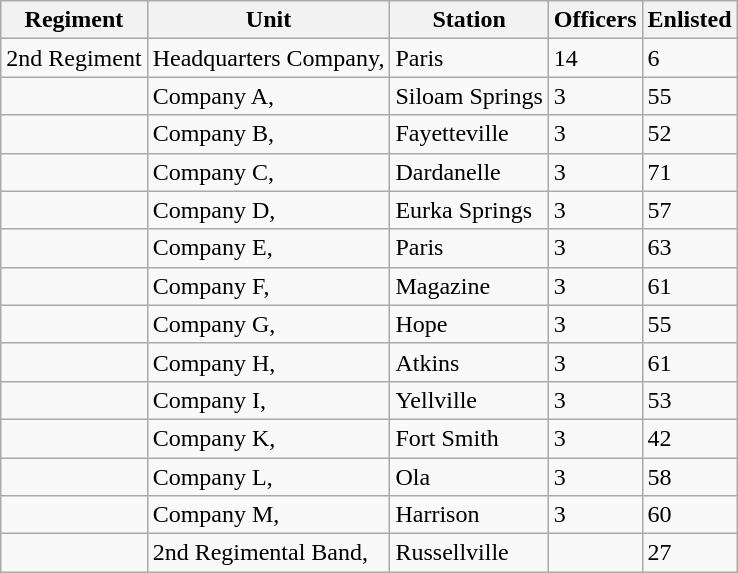<table class="wikitable">
<tr>
<th>Regiment</th>
<th>Unit</th>
<th>Station</th>
<th>Officers</th>
<th>Enlisted</th>
</tr>
<tr>
<td>2nd Regiment</td>
<td>Headquarters Company,</td>
<td>Paris</td>
<td>14</td>
<td>6</td>
</tr>
<tr>
<td></td>
<td>Company A,</td>
<td>Siloam Springs</td>
<td>3</td>
<td>55</td>
</tr>
<tr>
<td></td>
<td>Company B,</td>
<td>Fayetteville</td>
<td>3</td>
<td>52</td>
</tr>
<tr>
<td></td>
<td>Company C,</td>
<td>Dardanelle</td>
<td>3</td>
<td>71</td>
</tr>
<tr>
<td></td>
<td>Company D,</td>
<td>Eurka Springs</td>
<td>3</td>
<td>57</td>
</tr>
<tr>
<td></td>
<td>Company E,</td>
<td>Paris</td>
<td>3</td>
<td>63</td>
</tr>
<tr>
<td></td>
<td>Company F,</td>
<td>Magazine</td>
<td>3</td>
<td>61</td>
</tr>
<tr>
<td></td>
<td>Company G,</td>
<td>Hope</td>
<td>3</td>
<td>55</td>
</tr>
<tr>
<td></td>
<td>Company H,</td>
<td>Atkins</td>
<td>3</td>
<td>61</td>
</tr>
<tr>
<td></td>
<td>Company I,</td>
<td>Yellville</td>
<td>3</td>
<td>53</td>
</tr>
<tr>
<td></td>
<td>Company K,</td>
<td>Fort Smith</td>
<td>3</td>
<td>42</td>
</tr>
<tr>
<td></td>
<td>Company L,</td>
<td>Ola</td>
<td>3</td>
<td>58</td>
</tr>
<tr>
<td></td>
<td>Company M,</td>
<td>Harrison</td>
<td>3</td>
<td>60</td>
</tr>
<tr>
<td></td>
<td>2nd Regimental Band,</td>
<td>Russellville</td>
<td></td>
<td>27</td>
</tr>
</table>
